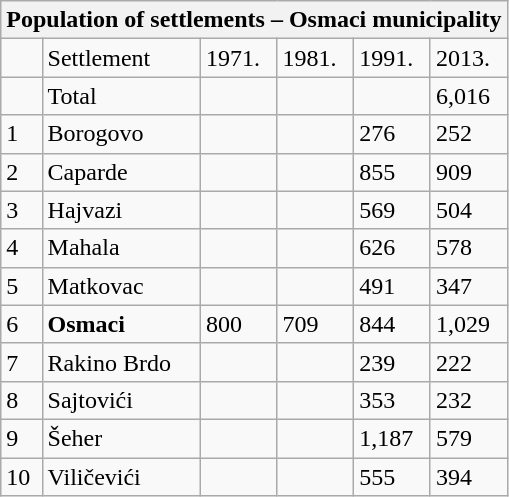<table class="wikitable">
<tr>
<th colspan="6">Population of settlements – Osmaci municipality</th>
</tr>
<tr>
<td></td>
<td>Settlement</td>
<td>1971.</td>
<td>1981.</td>
<td>1991.</td>
<td>2013.</td>
</tr>
<tr>
<td></td>
<td>Total</td>
<td></td>
<td></td>
<td></td>
<td>6,016</td>
</tr>
<tr>
<td>1</td>
<td>Borogovo</td>
<td></td>
<td></td>
<td>276</td>
<td>252</td>
</tr>
<tr>
<td>2</td>
<td>Caparde</td>
<td></td>
<td></td>
<td>855</td>
<td>909</td>
</tr>
<tr>
<td>3</td>
<td>Hajvazi</td>
<td></td>
<td></td>
<td>569</td>
<td>504</td>
</tr>
<tr>
<td>4</td>
<td>Mahala</td>
<td></td>
<td></td>
<td>626</td>
<td>578</td>
</tr>
<tr>
<td>5</td>
<td>Matkovac</td>
<td></td>
<td></td>
<td>491</td>
<td>347</td>
</tr>
<tr>
<td>6</td>
<td><strong>Osmaci</strong></td>
<td>800</td>
<td>709</td>
<td>844</td>
<td>1,029</td>
</tr>
<tr>
<td>7</td>
<td>Rakino Brdo</td>
<td></td>
<td></td>
<td>239</td>
<td>222</td>
</tr>
<tr>
<td>8</td>
<td>Sajtovići</td>
<td></td>
<td></td>
<td>353</td>
<td>232</td>
</tr>
<tr>
<td>9</td>
<td>Šeher</td>
<td></td>
<td></td>
<td>1,187</td>
<td>579</td>
</tr>
<tr>
<td>10</td>
<td>Viličevići</td>
<td></td>
<td></td>
<td>555</td>
<td>394</td>
</tr>
</table>
